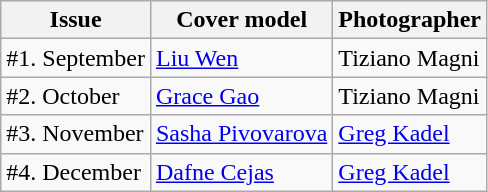<table class="sortable wikitable">
<tr>
<th>Issue</th>
<th>Cover model</th>
<th>Photographer</th>
</tr>
<tr>
<td>#1. September</td>
<td><a href='#'>Liu Wen</a></td>
<td>Tiziano Magni</td>
</tr>
<tr>
<td>#2. October</td>
<td><a href='#'>Grace Gao</a></td>
<td>Tiziano Magni</td>
</tr>
<tr>
<td>#3. November</td>
<td><a href='#'>Sasha Pivovarova</a></td>
<td><a href='#'>Greg Kadel</a></td>
</tr>
<tr>
<td>#4. December</td>
<td><a href='#'>Dafne Cejas</a></td>
<td><a href='#'>Greg Kadel</a></td>
</tr>
</table>
